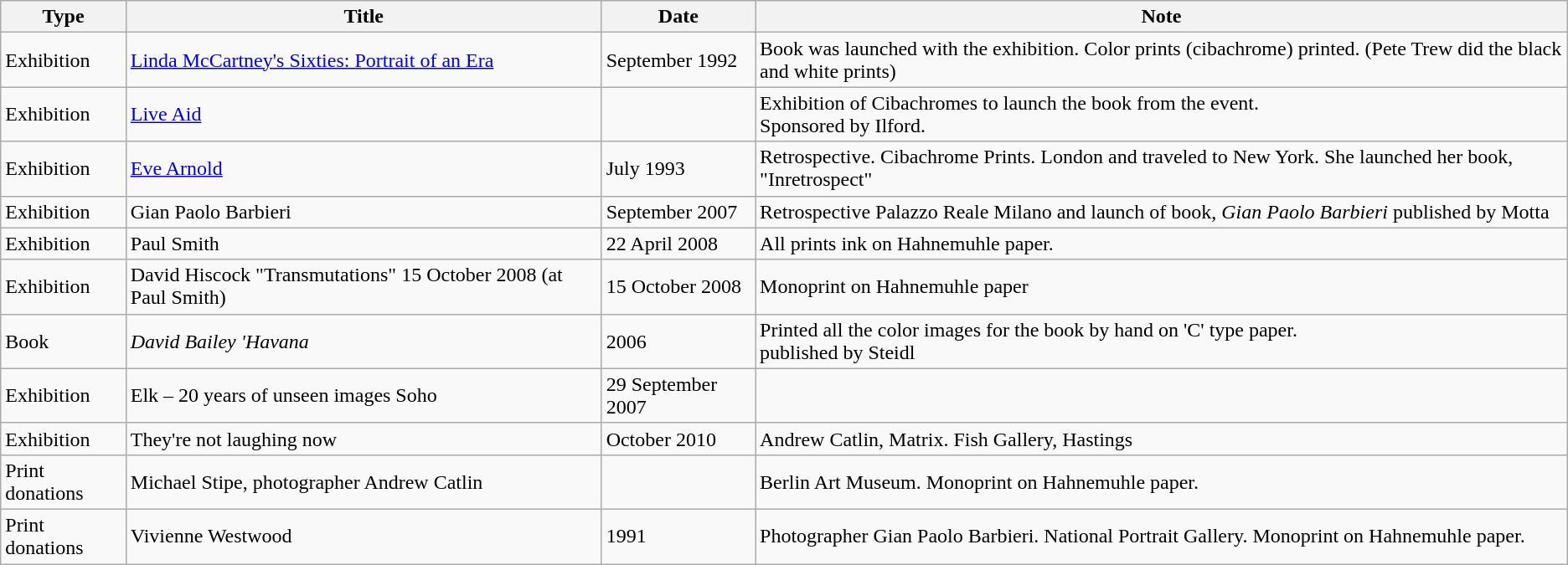<table class="wikitable">
<tr>
<th>Type</th>
<th>Title</th>
<th>Date</th>
<th>Note</th>
</tr>
<tr>
<td>Exhibition</td>
<td><a href='#'>Linda McCartney's Sixties: Portrait of an Era</a></td>
<td>September 1992</td>
<td>Book was launched with the exhibition. Color prints (cibachrome) printed. (Pete Trew did the black and white prints)</td>
</tr>
<tr>
<td>Exhibition</td>
<td><a href='#'>Live Aid</a></td>
<td></td>
<td>Exhibition of Cibachromes to launch the book from the event.<br>Sponsored by Ilford.</td>
</tr>
<tr>
<td>Exhibition</td>
<td><a href='#'>Eve Arnold</a></td>
<td>July 1993</td>
<td>Retrospective. Cibachrome Prints. London and traveled to New York. She launched her book, "Inretrospect"</td>
</tr>
<tr>
<td>Exhibition</td>
<td>Gian Paolo Barbieri</td>
<td>September 2007</td>
<td>Retrospective Palazzo Reale Milano and launch of book, <em>Gian Paolo Barbieri</em> published by Motta</td>
</tr>
<tr>
<td>Exhibition</td>
<td>Paul Smith</td>
<td>22 April 2008</td>
<td>All prints ink on Hahnemuhle paper.</td>
</tr>
<tr>
<td>Exhibition</td>
<td>David Hiscock "Transmutations" 15 October 2008 (at Paul Smith)</td>
<td>15 October 2008</td>
<td>Monoprint on Hahnemuhle paper</td>
</tr>
<tr>
<td>Book</td>
<td><em>David Bailey 'Havana<strong></td>
<td>2006</td>
<td>Printed all the color images for the book by hand on 'C' type paper.<br>published by Steidl</td>
</tr>
<tr>
<td>Exhibition</td>
<td>Elk – 20 years of unseen images Soho</td>
<td>29 September 2007</td>
<td></td>
</tr>
<tr>
<td>Exhibition</td>
<td></em>They're not laughing now<em></td>
<td>October 2010</td>
<td>Andrew Catlin, Matrix. Fish Gallery, Hastings</td>
</tr>
<tr>
<td>Print donations</td>
<td>Michael Stipe, photographer Andrew Catlin</td>
<td></td>
<td>Berlin Art Museum. Monoprint on Hahnemuhle paper.</td>
</tr>
<tr>
<td>Print donations</td>
<td>Vivienne Westwood</td>
<td>1991</td>
<td>Photographer Gian Paolo Barbieri. National Portrait Gallery. Monoprint on Hahnemuhle paper.</td>
</tr>
</table>
